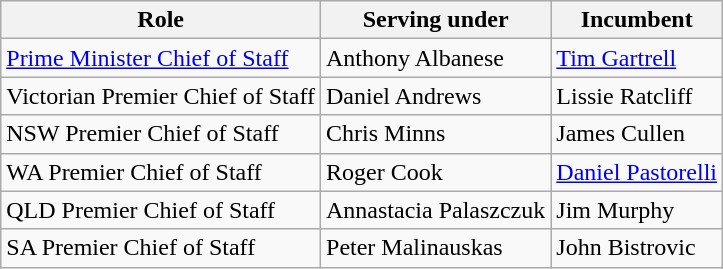<table class="wikitable">
<tr>
<th>Role</th>
<th>Serving under</th>
<th>Incumbent</th>
</tr>
<tr>
<td><a href='#'>Prime Minister Chief of Staff</a></td>
<td>Anthony Albanese</td>
<td><a href='#'>Tim Gartrell</a></td>
</tr>
<tr>
<td>Victorian Premier Chief of Staff</td>
<td>Daniel Andrews</td>
<td>Lissie Ratcliff</td>
</tr>
<tr>
<td>NSW Premier Chief of Staff</td>
<td>Chris Minns</td>
<td>James Cullen</td>
</tr>
<tr>
<td>WA Premier Chief of Staff</td>
<td>Roger Cook</td>
<td><a href='#'>Daniel Pastorelli</a></td>
</tr>
<tr>
<td>QLD Premier Chief of Staff</td>
<td>Annastacia Palaszczuk</td>
<td>Jim Murphy</td>
</tr>
<tr>
<td>SA Premier Chief of Staff</td>
<td>Peter Malinauskas</td>
<td>John Bistrovic</td>
</tr>
</table>
